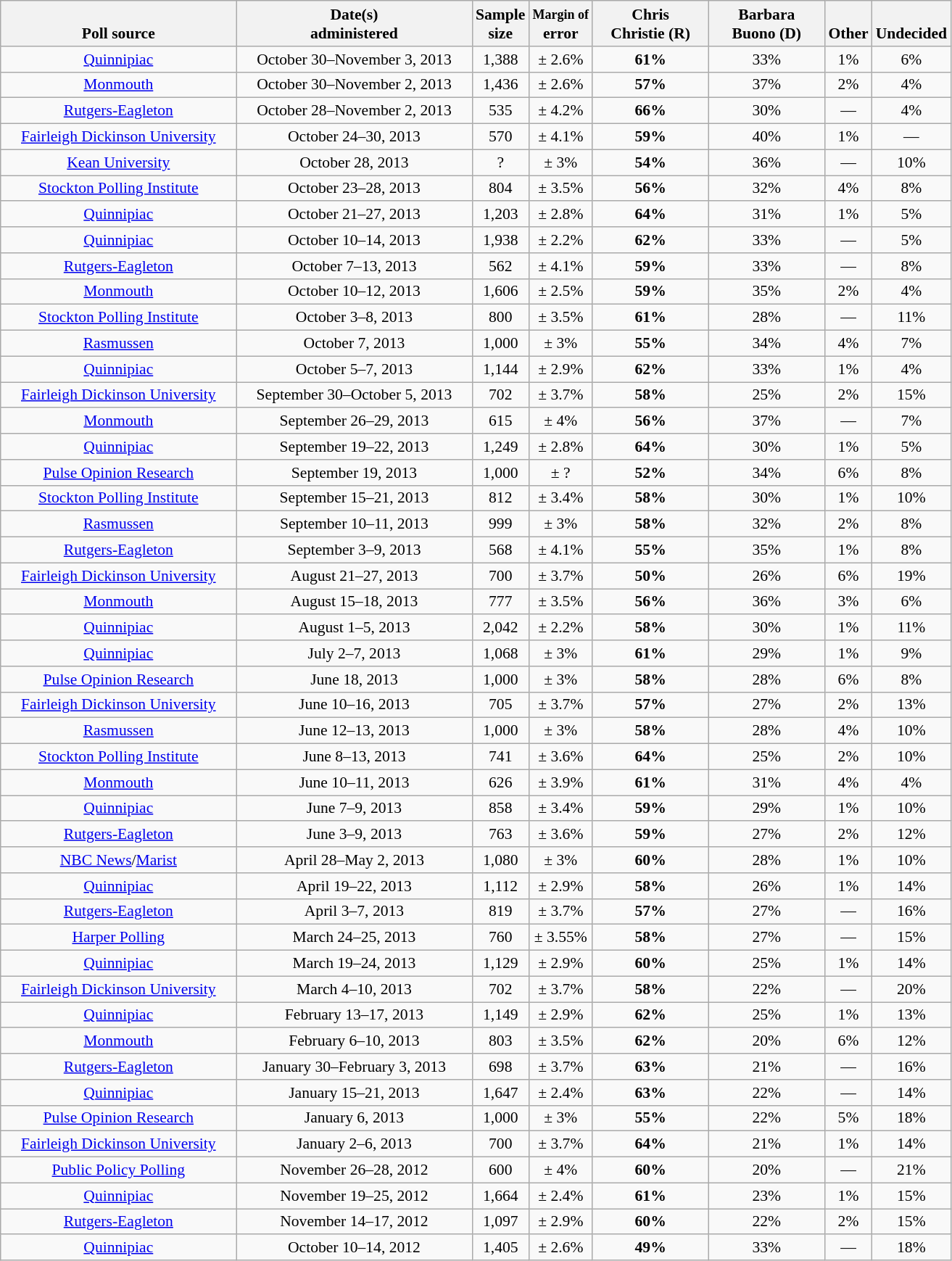<table class="wikitable sortable mw-collapsible mw-collapsed" style="text-align:center;font-size:90%;line-height:17px">
<tr valign= bottom>
<th style="width:210px;">Poll source</th>
<th style="width:210px;">Date(s)<br>administered</th>
<th class=small>Sample<br>size</th>
<th><small>Margin of</small><br>error</th>
<th style="width:100px;">Chris<br>Christie (R)</th>
<th style="width:100px;">Barbara<br>Buono (D)</th>
<th>Other</th>
<th>Undecided</th>
</tr>
<tr>
<td><a href='#'>Quinnipiac</a></td>
<td align=center>October 30–November 3, 2013</td>
<td align=center>1,388</td>
<td align=center>± 2.6%</td>
<td><strong>61%</strong></td>
<td align=center>33%</td>
<td align=center>1%</td>
<td align=center>6%</td>
</tr>
<tr>
<td><a href='#'>Monmouth</a></td>
<td align=center>October 30–November 2, 2013</td>
<td align=center>1,436</td>
<td align=center>± 2.6%</td>
<td><strong>57%</strong></td>
<td align=center>37%</td>
<td align=center>2%</td>
<td align=center>4%</td>
</tr>
<tr>
<td><a href='#'>Rutgers-Eagleton</a></td>
<td align=center>October 28–November 2, 2013</td>
<td align=center>535</td>
<td align=center>± 4.2%</td>
<td><strong>66%</strong></td>
<td align=center>30%</td>
<td align=center>—</td>
<td align=center>4%</td>
</tr>
<tr>
<td><a href='#'>Fairleigh Dickinson University</a></td>
<td align=center>October 24–30, 2013</td>
<td align=center>570</td>
<td align=center>± 4.1%</td>
<td><strong>59%</strong></td>
<td align=center>40%</td>
<td align=center>1%</td>
<td align=center>—</td>
</tr>
<tr>
<td><a href='#'>Kean University</a></td>
<td align=center>October 28, 2013</td>
<td align=center>?</td>
<td align=center>± 3%</td>
<td><strong>54%</strong></td>
<td align=center>36%</td>
<td align=center>—</td>
<td align=center>10%</td>
</tr>
<tr>
<td><a href='#'>Stockton Polling Institute</a></td>
<td align=center>October 23–28, 2013</td>
<td align=center>804</td>
<td align=center>± 3.5%</td>
<td><strong>56%</strong></td>
<td align=center>32%</td>
<td align=center>4%</td>
<td align=center>8%</td>
</tr>
<tr>
<td><a href='#'>Quinnipiac</a></td>
<td align=center>October 21–27, 2013</td>
<td align=center>1,203</td>
<td align=center>± 2.8%</td>
<td><strong>64%</strong></td>
<td align=center>31%</td>
<td align=center>1%</td>
<td align=center>5%</td>
</tr>
<tr>
<td><a href='#'>Quinnipiac</a></td>
<td align=center>October 10–14, 2013</td>
<td align=center>1,938</td>
<td align=center>± 2.2%</td>
<td><strong>62%</strong></td>
<td align=center>33%</td>
<td align=center>—</td>
<td align=center>5%</td>
</tr>
<tr>
<td><a href='#'>Rutgers-Eagleton</a></td>
<td align=center>October 7–13, 2013</td>
<td align=center>562</td>
<td align=center>± 4.1%</td>
<td><strong>59%</strong></td>
<td align=center>33%</td>
<td align=center>—</td>
<td align=center>8%</td>
</tr>
<tr>
<td><a href='#'>Monmouth</a></td>
<td align=center>October 10–12, 2013</td>
<td align=center>1,606</td>
<td align=center>± 2.5%</td>
<td><strong>59%</strong></td>
<td align=center>35%</td>
<td align=center>2%</td>
<td align=center>4%</td>
</tr>
<tr>
<td><a href='#'>Stockton Polling Institute</a></td>
<td align=center>October 3–8, 2013</td>
<td align=center>800</td>
<td align=center>± 3.5%</td>
<td><strong>61%</strong></td>
<td align=center>28%</td>
<td align=center>—</td>
<td align=center>11%</td>
</tr>
<tr>
<td><a href='#'>Rasmussen</a></td>
<td align=center>October 7, 2013</td>
<td align=center>1,000</td>
<td align=center>± 3%</td>
<td><strong>55%</strong></td>
<td align=center>34%</td>
<td align=center>4%</td>
<td align=center>7%</td>
</tr>
<tr>
<td><a href='#'>Quinnipiac</a></td>
<td align=center>October 5–7, 2013</td>
<td align=center>1,144</td>
<td align=center>± 2.9%</td>
<td><strong>62%</strong></td>
<td align=center>33%</td>
<td align=center>1%</td>
<td align=center>4%</td>
</tr>
<tr>
<td><a href='#'>Fairleigh Dickinson University</a></td>
<td align=center>September 30–October 5, 2013</td>
<td align=center>702</td>
<td align=center>± 3.7%</td>
<td><strong>58%</strong></td>
<td align=center>25%</td>
<td align=center>2%</td>
<td align=center>15%</td>
</tr>
<tr>
<td><a href='#'>Monmouth</a></td>
<td align=center>September 26–29, 2013</td>
<td align=center>615</td>
<td align=center>± 4%</td>
<td><strong>56%</strong></td>
<td align=center>37%</td>
<td align=center>—</td>
<td align=center>7%</td>
</tr>
<tr>
<td><a href='#'>Quinnipiac</a></td>
<td align=center>September 19–22, 2013</td>
<td align=center>1,249</td>
<td align=center>± 2.8%</td>
<td><strong>64%</strong></td>
<td align=center>30%</td>
<td align=center>1%</td>
<td align=center>5%</td>
</tr>
<tr>
<td><a href='#'>Pulse Opinion Research</a></td>
<td align=center>September 19, 2013</td>
<td align=center>1,000</td>
<td align=center>± ?</td>
<td><strong>52%</strong></td>
<td align=center>34%</td>
<td align=center>6%</td>
<td align=center>8%</td>
</tr>
<tr>
<td><a href='#'>Stockton Polling Institute</a></td>
<td align=center>September 15–21, 2013</td>
<td align=center>812</td>
<td align=center>± 3.4%</td>
<td><strong>58%</strong></td>
<td align=center>30%</td>
<td align=center>1%</td>
<td align=center>10%</td>
</tr>
<tr>
<td><a href='#'>Rasmussen</a></td>
<td align=center>September 10–11, 2013</td>
<td align=center>999</td>
<td align=center>± 3%</td>
<td><strong>58%</strong></td>
<td align=center>32%</td>
<td align=center>2%</td>
<td align=center>8%</td>
</tr>
<tr>
<td><a href='#'>Rutgers-Eagleton</a></td>
<td align=center>September 3–9, 2013</td>
<td align=center>568</td>
<td align=center>± 4.1%</td>
<td><strong>55%</strong></td>
<td align=center>35%</td>
<td align=center>1%</td>
<td align=center>8%</td>
</tr>
<tr>
<td><a href='#'>Fairleigh Dickinson University</a></td>
<td align=center>August 21–27, 2013</td>
<td align=center>700</td>
<td align=center>± 3.7%</td>
<td><strong>50%</strong></td>
<td align=center>26%</td>
<td align=center>6%</td>
<td align=center>19%</td>
</tr>
<tr>
<td><a href='#'>Monmouth</a></td>
<td align=center>August 15–18, 2013</td>
<td align=center>777</td>
<td align=center>± 3.5%</td>
<td><strong>56%</strong></td>
<td align=center>36%</td>
<td align=center>3%</td>
<td align=center>6%</td>
</tr>
<tr>
<td><a href='#'>Quinnipiac</a></td>
<td align=center>August 1–5, 2013</td>
<td align=center>2,042</td>
<td align=center>± 2.2%</td>
<td><strong>58%</strong></td>
<td align=center>30%</td>
<td align=center>1%</td>
<td align=center>11%</td>
</tr>
<tr>
<td><a href='#'>Quinnipiac</a></td>
<td align=center>July 2–7, 2013</td>
<td align=center>1,068</td>
<td align=center>± 3%</td>
<td><strong>61%</strong></td>
<td align=center>29%</td>
<td align=center>1%</td>
<td align=center>9%</td>
</tr>
<tr>
<td><a href='#'>Pulse Opinion Research</a></td>
<td align=center>June 18, 2013</td>
<td align=center>1,000</td>
<td align=center>± 3%</td>
<td><strong>58%</strong></td>
<td align=center>28%</td>
<td align=center>6%</td>
<td align=center>8%</td>
</tr>
<tr>
<td><a href='#'>Fairleigh Dickinson University</a></td>
<td align=center>June 10–16, 2013</td>
<td align=center>705</td>
<td align=center>± 3.7%</td>
<td><strong>57%</strong></td>
<td align=center>27%</td>
<td align=center>2%</td>
<td align=center>13%</td>
</tr>
<tr>
<td><a href='#'>Rasmussen</a></td>
<td align=center>June 12–13, 2013</td>
<td align=center>1,000</td>
<td align=center>± 3%</td>
<td><strong>58%</strong></td>
<td align=center>28%</td>
<td align=center>4%</td>
<td align=center>10%</td>
</tr>
<tr>
<td><a href='#'>Stockton Polling Institute</a></td>
<td align=center>June 8–13, 2013</td>
<td align=center>741</td>
<td align=center>± 3.6%</td>
<td><strong>64%</strong></td>
<td align=center>25%</td>
<td align=center>2%</td>
<td align=center>10%</td>
</tr>
<tr>
<td><a href='#'>Monmouth</a></td>
<td align=center>June 10–11, 2013</td>
<td align=center>626</td>
<td align=center>± 3.9%</td>
<td><strong>61%</strong></td>
<td align=center>31%</td>
<td align=center>4%</td>
<td align=center>4%</td>
</tr>
<tr>
<td><a href='#'>Quinnipiac</a></td>
<td align=center>June 7–9, 2013</td>
<td align=center>858</td>
<td align=center>± 3.4%</td>
<td><strong>59%</strong></td>
<td align=center>29%</td>
<td align=center>1%</td>
<td align=center>10%</td>
</tr>
<tr>
<td><a href='#'>Rutgers-Eagleton</a></td>
<td align=center>June 3–9, 2013</td>
<td align=center>763</td>
<td align=center>± 3.6%</td>
<td><strong>59%</strong></td>
<td align=center>27%</td>
<td align=center>2%</td>
<td align=center>12%</td>
</tr>
<tr>
<td><a href='#'>NBC News</a>/<a href='#'>Marist</a></td>
<td align=center>April 28–May 2, 2013</td>
<td align=center>1,080</td>
<td align=center>± 3%</td>
<td><strong>60%</strong></td>
<td align=center>28%</td>
<td align=center>1%</td>
<td align=center>10%</td>
</tr>
<tr>
<td><a href='#'>Quinnipiac</a></td>
<td align=center>April 19–22, 2013</td>
<td align=center>1,112</td>
<td align=center>± 2.9%</td>
<td><strong>58%</strong></td>
<td align=center>26%</td>
<td align=center>1%</td>
<td align=center>14%</td>
</tr>
<tr>
<td><a href='#'>Rutgers-Eagleton</a></td>
<td align=center>April 3–7, 2013</td>
<td align=center>819</td>
<td align=center>± 3.7%</td>
<td><strong>57%</strong></td>
<td align=center>27%</td>
<td align=center>—</td>
<td align=center>16%</td>
</tr>
<tr>
<td><a href='#'>Harper Polling</a></td>
<td align=center>March 24–25, 2013</td>
<td align=center>760</td>
<td align=center>± 3.55%</td>
<td><strong>58%</strong></td>
<td align=center>27%</td>
<td align=center>—</td>
<td align=center>15%</td>
</tr>
<tr>
<td><a href='#'>Quinnipiac</a></td>
<td align=center>March 19–24, 2013</td>
<td align=center>1,129</td>
<td align=center>± 2.9%</td>
<td><strong>60%</strong></td>
<td align=center>25%</td>
<td align=center>1%</td>
<td align=center>14%</td>
</tr>
<tr>
<td><a href='#'>Fairleigh Dickinson University</a></td>
<td align=center>March 4–10, 2013</td>
<td align=center>702</td>
<td align=center>± 3.7%</td>
<td><strong>58%</strong></td>
<td align=center>22%</td>
<td align=center>—</td>
<td align=center>20%</td>
</tr>
<tr>
<td><a href='#'>Quinnipiac</a></td>
<td align=center>February 13–17, 2013</td>
<td align=center>1,149</td>
<td align=center>± 2.9%</td>
<td><strong>62%</strong></td>
<td align=center>25%</td>
<td align=center>1%</td>
<td align=center>13%</td>
</tr>
<tr>
<td><a href='#'>Monmouth</a></td>
<td align=center>February 6–10, 2013</td>
<td align=center>803</td>
<td align=center>± 3.5%</td>
<td><strong>62%</strong></td>
<td align=center>20%</td>
<td align=center>6%</td>
<td align=center>12%</td>
</tr>
<tr>
<td><a href='#'>Rutgers-Eagleton</a></td>
<td align=center>January 30–February 3, 2013</td>
<td align=center>698</td>
<td align=center>± 3.7%</td>
<td><strong>63%</strong></td>
<td align=center>21%</td>
<td align=center>—</td>
<td align=center>16%</td>
</tr>
<tr>
<td><a href='#'>Quinnipiac</a></td>
<td align=center>January 15–21, 2013</td>
<td align=center>1,647</td>
<td align=center>± 2.4%</td>
<td><strong>63%</strong></td>
<td align=center>22%</td>
<td align=center>—</td>
<td align=center>14%</td>
</tr>
<tr>
<td><a href='#'>Pulse Opinion Research</a></td>
<td align=center>January 6, 2013</td>
<td align=center>1,000</td>
<td align=center>± 3%</td>
<td><strong>55%</strong></td>
<td align=center>22%</td>
<td align=center>5%</td>
<td align=center>18%</td>
</tr>
<tr>
<td><a href='#'>Fairleigh Dickinson University</a></td>
<td align=center>January 2–6, 2013</td>
<td align=center>700</td>
<td align=center>± 3.7%</td>
<td><strong>64%</strong></td>
<td align=center>21%</td>
<td align=center>1%</td>
<td align=center>14%</td>
</tr>
<tr>
<td><a href='#'>Public Policy Polling</a></td>
<td align=center>November 26–28, 2012</td>
<td align=center>600</td>
<td align=center>± 4%</td>
<td><strong>60%</strong></td>
<td align=center>20%</td>
<td align=center>—</td>
<td align=center>21%</td>
</tr>
<tr>
<td><a href='#'>Quinnipiac</a></td>
<td align=center>November 19–25, 2012</td>
<td align=center>1,664</td>
<td align=center>± 2.4%</td>
<td><strong>61%</strong></td>
<td align=center>23%</td>
<td align=center>1%</td>
<td align=center>15%</td>
</tr>
<tr>
<td><a href='#'>Rutgers-Eagleton</a></td>
<td align=center>November 14–17, 2012</td>
<td align=center>1,097</td>
<td align=center>± 2.9%</td>
<td><strong>60%</strong></td>
<td align=center>22%</td>
<td align=center>2%</td>
<td align=center>15%</td>
</tr>
<tr>
<td><a href='#'>Quinnipiac</a></td>
<td align=center>October 10–14, 2012</td>
<td align=center>1,405</td>
<td align=center>± 2.6%</td>
<td><strong>49%</strong></td>
<td align=center>33%</td>
<td align=center>—</td>
<td align=center>18%</td>
</tr>
</table>
